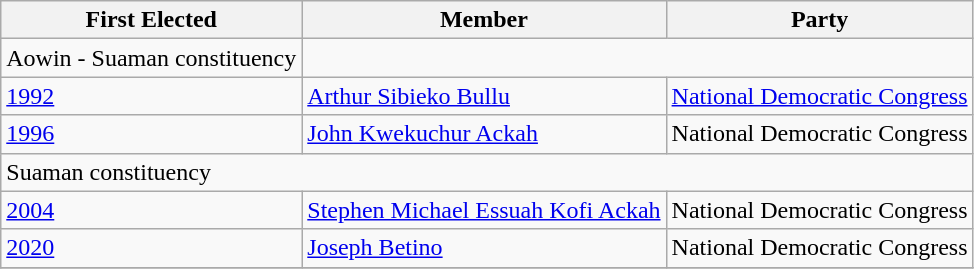<table class="wikitable">
<tr>
<th>First Elected</th>
<th>Member</th>
<th>Party</th>
</tr>
<tr>
<td colspan-3>Aowin - Suaman constituency</td>
</tr>
<tr>
<td><a href='#'>1992</a></td>
<td><a href='#'>Arthur Sibieko Bullu</a></td>
<td><a href='#'>National Democratic Congress</a></td>
</tr>
<tr>
<td><a href='#'>1996</a></td>
<td><a href='#'>John Kwekuchur Ackah</a></td>
<td>National Democratic Congress</td>
</tr>
<tr>
<td colspan=3>Suaman constituency</td>
</tr>
<tr>
<td><a href='#'>2004</a></td>
<td><a href='#'>Stephen Michael Essuah Kofi Ackah</a></td>
<td>National Democratic Congress</td>
</tr>
<tr>
<td><a href='#'>2020</a></td>
<td><a href='#'>Joseph Betino</a></td>
<td>National Democratic Congress</td>
</tr>
<tr>
</tr>
</table>
